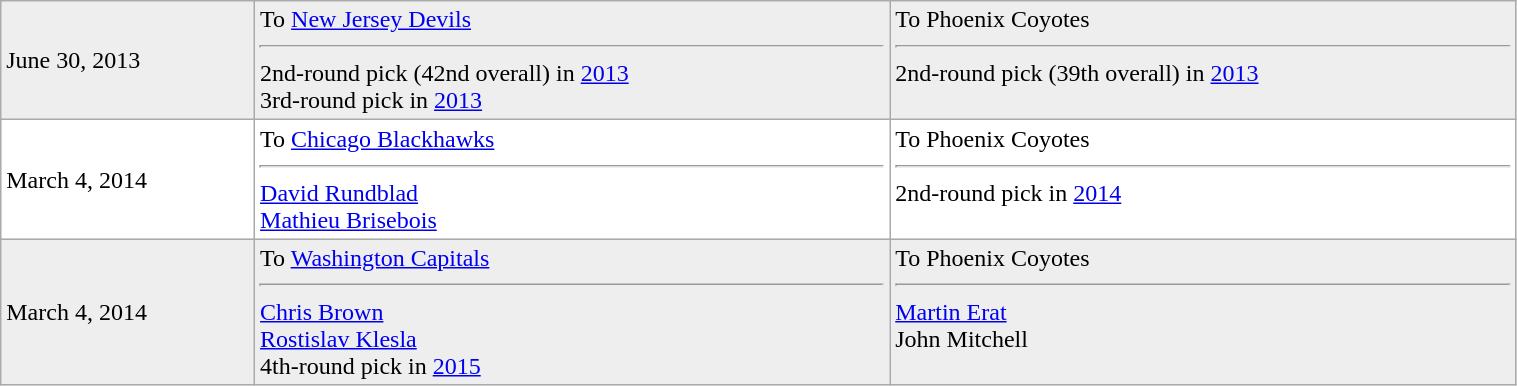<table class="wikitable" style="border:1px solid #999999; width:80%;">
<tr bgcolor="eeeeee">
<td>June 30, 2013</td>
<td valign="top">To <a href='#'>New Jersey Devils</a> <hr> 2nd-round pick (42nd overall) in <a href='#'>2013</a><br>3rd-round pick in <a href='#'>2013</a></td>
<td valign="top">To Phoenix Coyotes <hr> 2nd-round pick (39th overall) in <a href='#'>2013</a></td>
</tr>
<tr bgcolor="ffffff">
<td>March 4, 2014</td>
<td valign="top">To <a href='#'>Chicago Blackhawks</a> <hr> <a href='#'>David Rundblad</a><br><a href='#'>Mathieu Brisebois</a></td>
<td valign="top">To Phoenix Coyotes <hr> 2nd-round pick in <a href='#'>2014</a></td>
</tr>
<tr bgcolor="eeeeee">
<td>March 4, 2014</td>
<td valign="top">To <a href='#'>Washington Capitals</a><hr><a href='#'>Chris Brown</a><br><a href='#'>Rostislav Klesla</a><br>4th-round pick in <a href='#'>2015</a></td>
<td valign="top">To Phoenix Coyotes<hr><a href='#'>Martin Erat</a><br>John Mitchell</td>
</tr>
</table>
